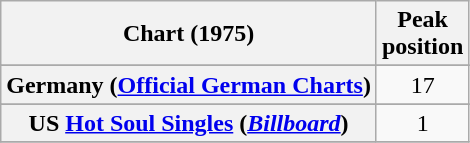<table class="wikitable sortable plainrowheaders" style="text-align:center">
<tr>
<th>Chart (1975)</th>
<th>Peak<br>position</th>
</tr>
<tr>
</tr>
<tr>
</tr>
<tr>
</tr>
<tr>
<th scope="row">Germany (<a href='#'>Official German Charts</a>)</th>
<td>17</td>
</tr>
<tr>
</tr>
<tr>
</tr>
<tr>
</tr>
<tr>
<th scope="row">US <a href='#'>Hot Soul Singles</a> (<em><a href='#'>Billboard</a></em>)</th>
<td style="text-align:center;">1</td>
</tr>
<tr>
</tr>
</table>
